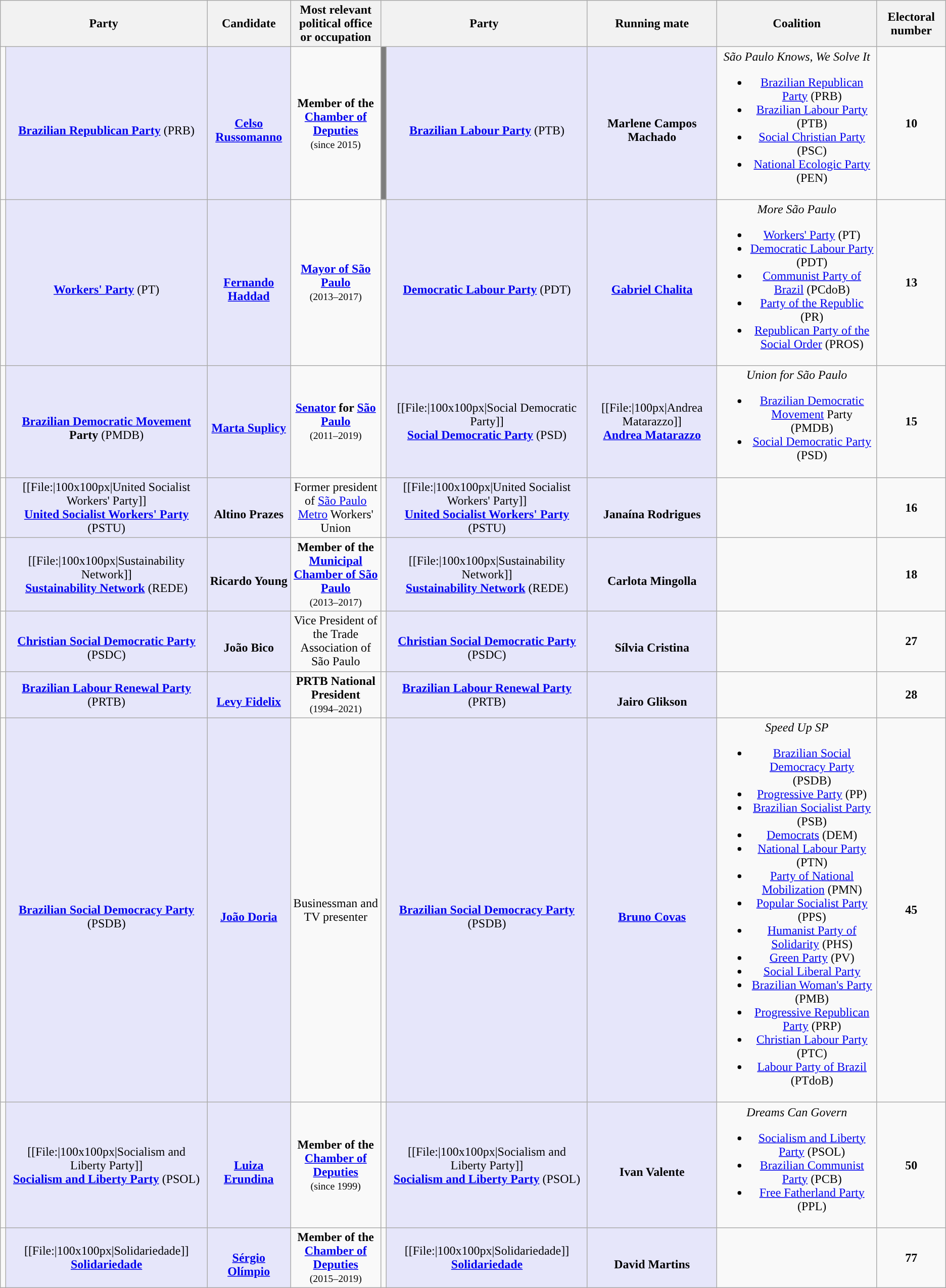<table class="wikitable" style="text-align:center">
<tr>
<th colspan="2">Party</th>
<th>Candidate</th>
<th style="max-width:10em">Most relevant political office or occupation</th>
<th colspan="2">Party</th>
<th>Running mate</th>
<th>Coalition</th>
<th>Electoral number</th>
</tr>
<tr>
<td style="background:"></td>
<td style="background:lavender;" max-width:150px><br><strong><a href='#'>Brazilian Republican Party</a></strong> (PRB)</td>
<td style="background:lavender;" max-width:150px><br><strong><a href='#'>Celso Russomanno</a></strong></td>
<td style="max-width:10em"><strong>Member of the <a href='#'>Chamber of Deputies</a></strong><br><small>(since 2015)</small></td>
<td style="background:#7D7D7D;"></td>
<td style="background:lavender;" max-width:150px><br><strong><a href='#'>Brazilian Labour Party</a></strong> (PTB)</td>
<td style="background:lavender;" max-width:150px><br><strong>Marlene Campos Machado</strong></td>
<td><em>São Paulo Knows, We Solve It</em><br><ul><li><a href='#'>Brazilian Republican Party</a> (PRB)</li><li><a href='#'>Brazilian Labour Party</a> (PTB)</li><li><a href='#'>Social Christian Party</a> (PSC)</li><li><a href='#'>National Ecologic Party</a> (PEN)</li></ul></td>
<td><strong>10</strong></td>
</tr>
<tr>
<td style="background:"></td>
<td style="background:lavender;" max-width:150px><br><strong><a href='#'>Workers' Party</a></strong> (PT)</td>
<td style="background:lavender;" max-width:150px><br><strong><a href='#'>Fernando Haddad</a></strong></td>
<td style="max-width:10em"><strong><a href='#'>Mayor of São Paulo</a></strong><br><small>(2013–2017)</small></td>
<td style="background:"></td>
<td style="background:lavender;" max-width:150px><br><strong><a href='#'>Democratic Labour Party</a></strong> (PDT)</td>
<td style="background:lavender;" max-width:150px><br><strong><a href='#'>Gabriel Chalita</a></strong></td>
<td><em>More São Paulo</em><br><ul><li><a href='#'>Workers' Party</a> (PT)</li><li><a href='#'>Democratic Labour Party</a> (PDT)</li><li><a href='#'>Communist Party of Brazil</a> (PCdoB)</li><li><a href='#'>Party of the Republic</a> (PR)</li><li><a href='#'>Republican Party of the Social Order</a> (PROS)</li></ul></td>
<td><strong>13</strong></td>
</tr>
<tr>
<td style="background:"></td>
<td style="background:lavender;" max-width:150px><br><strong><a href='#'>Brazilian Democratic Movement</a> Party</strong> (PMDB)</td>
<td style="background:lavender;" max-width:150px><br><strong><a href='#'>Marta Suplicy</a></strong></td>
<td style="max-width:10em"><strong><a href='#'>Senator</a> for <a href='#'>São Paulo</a></strong><br><small>(2011–2019)</small></td>
<td style="background:"></td>
<td style="background:lavender;" max-width:150px>[[File:|100x100px|Social Democratic Party]]<br><strong><a href='#'>Social Democratic Party</a></strong> (PSD)</td>
<td style="background:lavender;" max-width:150px>[[File:|100px|Andrea Matarazzo]]<br><strong><a href='#'>Andrea Matarazzo</a></strong></td>
<td><em>Union for São Paulo</em><br><ul><li><a href='#'>Brazilian Democratic Movement</a> Party (PMDB)</li><li><a href='#'>Social Democratic Party</a> (PSD)</li></ul></td>
<td><strong>15</strong></td>
</tr>
<tr>
<td style="background:"></td>
<td style="background:lavender;" max-width:150px>[[File:|100x100px|United Socialist Workers' Party]]<br><strong><a href='#'>United Socialist Workers' Party</a></strong> (PSTU)</td>
<td style="background:lavender;" max-width:150px><br><strong>Altino Prazes</strong></td>
<td style="max-width:10em">Former president of <a href='#'>São Paulo Metro</a> Workers' Union</td>
<td style="background:"></td>
<td style="background:lavender;" max-width:150px>[[File:|100x100px|United Socialist Workers' Party]]<br><strong><a href='#'>United Socialist Workers' Party</a></strong> (PSTU)</td>
<td style="background:lavender;" max-width:150px><br><strong>Janaína Rodrigues</strong></td>
<td></td>
<td><strong>16</strong></td>
</tr>
<tr>
<td style="background:"></td>
<td style="background:lavender;" max-width:150px>[[File:|100x100px|Sustainability Network]]<br><strong><a href='#'>Sustainability Network</a></strong> (REDE)</td>
<td style="background:lavender;" max-width:150px><br><strong>Ricardo Young</strong></td>
<td style="max-width:10em"><strong>Member of the <a href='#'>Municipal Chamber of São Paulo</a></strong><br><small>(2013–2017)</small></td>
<td style="background:"></td>
<td style="background:lavender;" max-width:150px>[[File:|100x100px|Sustainability Network]]<br><strong><a href='#'>Sustainability Network</a></strong> (REDE)</td>
<td style="background:lavender;" max-width:150px><br><strong>Carlota Mingolla</strong></td>
<td></td>
<td><strong>18</strong></td>
</tr>
<tr>
<td style="background:"></td>
<td style="background:lavender;" max-width:150px><br><strong><a href='#'>Christian Social Democratic Party</a></strong> (PSDC)</td>
<td style="background:lavender;" max-width:150px><br><strong>João Bico</strong></td>
<td style="max-width:10em">Vice President of the Trade Association of São Paulo</td>
<td style="background:"></td>
<td style="background:lavender;" max-width:150px><br><strong><a href='#'>Christian Social Democratic Party</a></strong> (PSDC)</td>
<td style="background:lavender;" max-width:150px><br><strong>Sílvia Cristina</strong></td>
<td></td>
<td><strong>27</strong></td>
</tr>
<tr>
<td style="background:"></td>
<td style="background:lavender;" max-width:150px><strong><a href='#'>Brazilian Labour Renewal Party</a></strong> (PRTB)</td>
<td style="background:lavender;" max-width:150px><br><strong><a href='#'>Levy Fidelix</a></strong></td>
<td style="max-width:10em"><strong>PRTB National President</strong><br><small>(1994–2021)</small></td>
<td style="background:"></td>
<td style="background:lavender;" max-width:150px><strong><a href='#'>Brazilian Labour Renewal Party</a></strong> (PRTB)</td>
<td style="background:lavender;" max-width:150px><br><strong>Jairo Glikson</strong></td>
<td></td>
<td><strong>28</strong></td>
</tr>
<tr>
<td style="background:"></td>
<td style="background:lavender;" max-width:150px><br><strong><a href='#'>Brazilian Social Democracy Party</a></strong> (PSDB)</td>
<td style="background:lavender;" max-width:150px><br><strong><a href='#'>João Doria</a></strong></td>
<td style="max-width:10em">Businessman and TV presenter</td>
<td style="background:"></td>
<td style="background:lavender;" max-width:150px><br><strong><a href='#'>Brazilian Social Democracy Party</a></strong> (PSDB)</td>
<td style="background:lavender;" max-width:150px><br><strong><a href='#'>Bruno Covas</a></strong></td>
<td><em>Speed Up SP</em><br><ul><li><a href='#'>Brazilian Social Democracy Party</a> (PSDB)</li><li><a href='#'>Progressive Party</a> (PP)</li><li><a href='#'>Brazilian Socialist Party</a> (PSB)</li><li><a href='#'>Democrats</a> (DEM)</li><li><a href='#'>National Labour Party</a> (PTN)</li><li><a href='#'>Party of National Mobilization</a> (PMN)</li><li><a href='#'>Popular Socialist Party</a> (PPS)</li><li><a href='#'>Humanist Party of Solidarity</a> (PHS)</li><li><a href='#'>Green Party</a> (PV)</li><li><a href='#'>Social Liberal Party</a></li><li><a href='#'>Brazilian Woman's Party</a> (PMB)</li><li><a href='#'>Progressive Republican Party</a> (PRP)</li><li><a href='#'>Christian Labour Party</a> (PTC)</li><li><a href='#'>Labour Party of Brazil</a> (PTdoB)</li></ul></td>
<td><strong>45</strong></td>
</tr>
<tr>
<td style="background:"></td>
<td style="background:lavender;" max-width:150px>[[File:|100x100px|Socialism and Liberty Party]]<br><strong><a href='#'>Socialism and Liberty Party</a></strong> (PSOL)</td>
<td style="background:lavender;" max-width:150px><br><strong><a href='#'>Luiza Erundina</a></strong></td>
<td style="max-width:10em"><strong>Member of the <a href='#'>Chamber of Deputies</a></strong><br><small>(since 1999)</small></td>
<td style="background:"></td>
<td style="background:lavender;" max-width:150px>[[File:|100x100px|Socialism and Liberty Party]]<br><strong><a href='#'>Socialism and Liberty Party</a></strong> (PSOL)</td>
<td style="background:lavender;" max-width:150px><br><strong>Ivan Valente</strong></td>
<td><em>Dreams Can Govern</em><br><ul><li><a href='#'>Socialism and Liberty Party</a> (PSOL)</li><li><a href='#'>Brazilian Communist Party</a> (PCB)</li><li><a href='#'>Free Fatherland Party</a> (PPL)</li></ul></td>
<td><strong>50</strong></td>
</tr>
<tr>
<td style="background:"></td>
<td style="background:lavender;" max-width:150px>[[File:|100x100px|Solidariedade]]<br><strong><a href='#'>Solidariedade</a></strong></td>
<td style="background:lavender;" max-width:150px><br><strong><a href='#'>Sérgio Olímpio</a></strong></td>
<td style="max-width:10em"><strong>Member of the <a href='#'>Chamber of Deputies</a></strong><br><small>(2015–2019)</small></td>
<td style="background:"></td>
<td style="background:lavender;" max-width:150px>[[File:|100x100px|Solidariedade]]<br><strong><a href='#'>Solidariedade</a></strong></td>
<td style="background:lavender;" max-width:150px><br><strong>David Martins</strong></td>
<td></td>
<td><strong>77</strong></td>
</tr>
</table>
